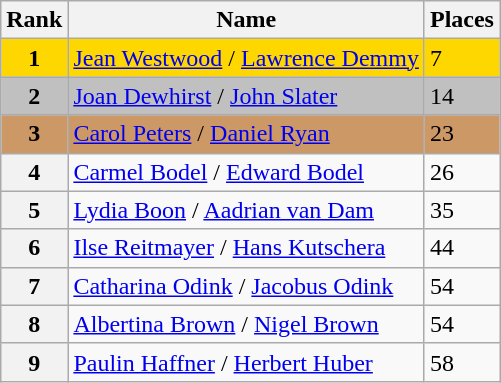<table class="wikitable">
<tr>
<th>Rank</th>
<th>Name</th>
<th>Places</th>
</tr>
<tr bgcolor=gold>
<td align=center><strong>1</strong></td>
<td> <a href='#'>Jean Westwood</a> / <a href='#'>Lawrence Demmy</a></td>
<td>7</td>
</tr>
<tr bgcolor=silver>
<td align=center><strong>2</strong></td>
<td> <a href='#'>Joan Dewhirst</a> / <a href='#'>John Slater</a></td>
<td>14</td>
</tr>
<tr bgcolor=cc9966>
<td align=center><strong>3</strong></td>
<td> <a href='#'>Carol Peters</a> / <a href='#'>Daniel Ryan</a></td>
<td>23</td>
</tr>
<tr>
<th>4</th>
<td> <a href='#'>Carmel Bodel</a> / <a href='#'>Edward Bodel</a></td>
<td>26</td>
</tr>
<tr>
<th>5</th>
<td> <a href='#'>Lydia Boon</a> / <a href='#'>Aadrian van Dam</a></td>
<td>35</td>
</tr>
<tr>
<th>6</th>
<td> <a href='#'>Ilse Reitmayer</a> / <a href='#'>Hans Kutschera</a></td>
<td>44</td>
</tr>
<tr>
<th>7</th>
<td> <a href='#'>Catharina Odink</a> / <a href='#'>Jacobus Odink</a></td>
<td>54</td>
</tr>
<tr>
<th>8</th>
<td> <a href='#'>Albertina Brown</a> / <a href='#'>Nigel Brown</a></td>
<td>54</td>
</tr>
<tr>
<th>9</th>
<td> <a href='#'>Paulin Haffner</a> / <a href='#'>Herbert Huber</a></td>
<td>58</td>
</tr>
</table>
